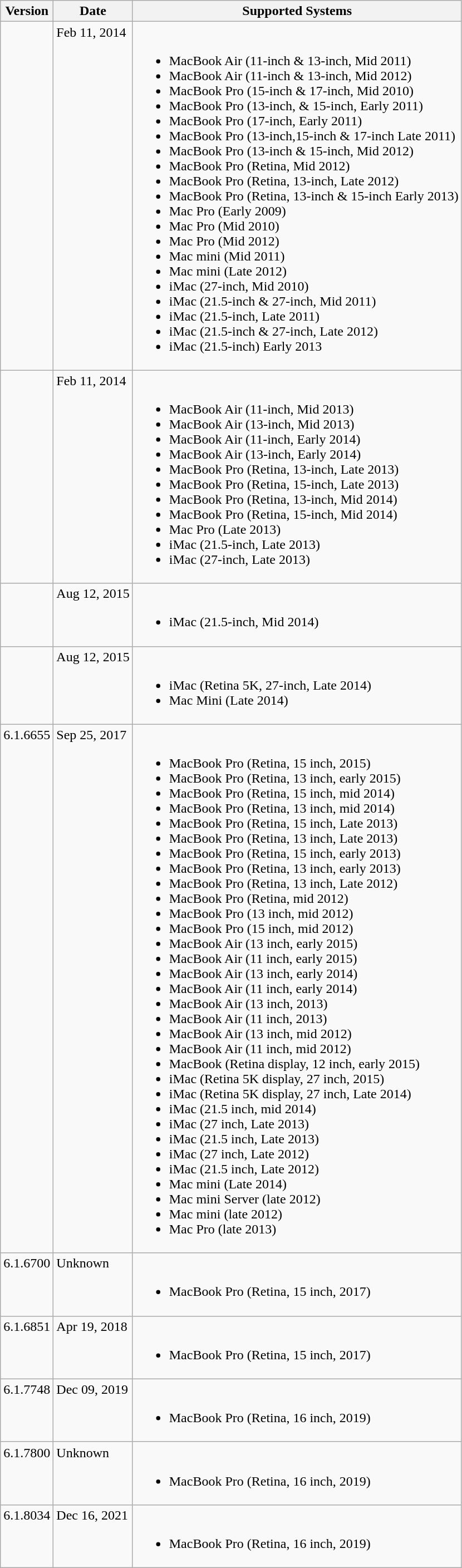<table class="wikitable sortable">
<tr>
<th>Version</th>
<th>Date</th>
<th>Supported Systems</th>
</tr>
<tr valign="top">
<td></td>
<td>Feb 11, 2014</td>
<td><br><ul><li>MacBook Air (11-inch & 13-inch, Mid 2011)</li><li>MacBook Air (11-inch & 13-inch, Mid 2012)</li><li>MacBook Pro (15-inch & 17-inch, Mid 2010)</li><li>MacBook Pro (13-inch, & 15-inch, Early 2011)</li><li>MacBook Pro (17-inch, Early 2011)</li><li>MacBook Pro (13-inch,15-inch & 17-inch  Late 2011)</li><li>MacBook Pro (13-inch & 15-inch, Mid 2012)</li><li>MacBook Pro (Retina, Mid 2012)</li><li>MacBook Pro (Retina, 13-inch, Late 2012)</li><li>MacBook Pro (Retina, 13-inch & 15-inch Early 2013)</li><li>Mac Pro (Early 2009)</li><li>Mac Pro (Mid 2010)</li><li>Mac Pro (Mid 2012)</li><li>Mac mini (Mid 2011)</li><li>Mac mini (Late 2012)</li><li>iMac (27-inch, Mid 2010)</li><li>iMac (21.5-inch & 27-inch, Mid 2011)</li><li>iMac (21.5-inch, Late 2011)</li><li>iMac (21.5-inch & 27-inch, Late 2012)</li><li>iMac (21.5-inch) Early 2013</li></ul></td>
</tr>
<tr valign="top">
<td></td>
<td>Feb 11, 2014</td>
<td><br><ul><li>MacBook Air (11-inch, Mid 2013)</li><li>MacBook Air (13-inch, Mid 2013)</li><li>MacBook Air (11-inch, Early 2014)</li><li>MacBook Air (13-inch, Early 2014)</li><li>MacBook Pro (Retina, 13-inch, Late 2013)</li><li>MacBook Pro (Retina, 15-inch, Late 2013)</li><li>MacBook Pro (Retina, 13-inch, Mid 2014)</li><li>MacBook Pro (Retina, 15-inch, Mid 2014)</li><li>Mac Pro (Late 2013)</li><li>iMac (21.5-inch, Late 2013)</li><li>iMac (27-inch, Late 2013)</li></ul></td>
</tr>
<tr valign="top">
<td></td>
<td>Aug 12, 2015</td>
<td><br><ul><li>iMac (21.5-inch, Mid 2014)</li></ul></td>
</tr>
<tr valign="top">
<td></td>
<td>Aug 12, 2015</td>
<td><br><ul><li>iMac (Retina 5K, 27-inch, Late 2014)</li><li>Mac Mini (Late 2014)</li></ul></td>
</tr>
<tr valign="top">
<td>6.1.6655</td>
<td>Sep 25, 2017</td>
<td><br><ul><li>MacBook Pro (Retina, 15 inch, 2015)</li><li>MacBook Pro (Retina, 13 inch, early 2015)</li><li>MacBook Pro (Retina, 15 inch, mid 2014)</li><li>MacBook Pro (Retina, 13 inch, mid 2014)</li><li>MacBook Pro (Retina, 15 inch, Late 2013)</li><li>MacBook Pro (Retina, 13 inch, Late 2013)</li><li>MacBook Pro (Retina, 15 inch, early 2013)</li><li>MacBook Pro (Retina, 13 inch, early 2013)</li><li>MacBook Pro (Retina, 13 inch, Late 2012)</li><li>MacBook Pro (Retina, mid 2012)</li><li>MacBook Pro (13 inch, mid 2012)</li><li>MacBook Pro (15 inch, mid 2012)</li><li>MacBook Air (13 inch, early 2015)</li><li>MacBook Air (11 inch, early 2015)</li><li>MacBook Air (13 inch, early 2014)</li><li>MacBook Air (11 inch, early 2014)</li><li>MacBook Air (13 inch, 2013)</li><li>MacBook Air (11 inch, 2013)</li><li>MacBook Air (13 inch, mid 2012)</li><li>MacBook Air (11 inch, mid 2012)</li><li>MacBook (Retina display, 12 inch, early 2015)</li><li>iMac (Retina 5K display, 27 inch, 2015)</li><li>iMac (Retina 5K display, 27 inch, Late 2014)</li><li>iMac (21.5 inch, mid 2014)</li><li>iMac (27 inch, Late 2013)</li><li>iMac (21.5 inch, Late 2013)</li><li>iMac (27 inch, Late 2012)</li><li>iMac (21.5 inch, Late 2012)</li><li>Mac mini (Late 2014)</li><li>Mac mini Server (late 2012)</li><li>Mac mini (late 2012)</li><li>Mac Pro (late 2013)</li></ul></td>
</tr>
<tr valign="top">
<td>6.1.6700</td>
<td>Unknown</td>
<td><br><ul><li>MacBook Pro (Retina, 15 inch, 2017)</li></ul></td>
</tr>
<tr valign="top">
<td>6.1.6851</td>
<td>Apr 19, 2018</td>
<td><br><ul><li>MacBook Pro (Retina, 15 inch, 2017)</li></ul></td>
</tr>
<tr valign="top">
<td>6.1.7748</td>
<td>Dec 09, 2019</td>
<td><br><ul><li>MacBook Pro (Retina, 16 inch, 2019)</li></ul></td>
</tr>
<tr valign="top">
<td>6.1.7800</td>
<td>Unknown</td>
<td><br><ul><li>MacBook Pro (Retina, 16 inch, 2019)</li></ul></td>
</tr>
<tr valign="top">
<td>6.1.8034</td>
<td>Dec 16, 2021</td>
<td><br><ul><li>MacBook Pro (Retina, 16 inch, 2019)</li></ul></td>
</tr>
</table>
